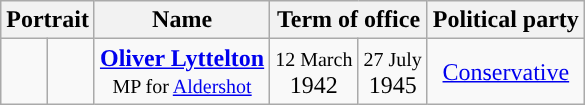<table class="wikitable" style="text-align:Center">
<tr>
<th colspan=2>Portrait</th>
<th>Name</th>
<th colspan=2>Term of office</th>
<th>Political party</th>
</tr>
<tr>
<td style="background-color: "></td>
<td></td>
<td><a href='#'><strong>Oliver Lyttelton</strong></a><br><small>MP for <a href='#'>Aldershot</a></small></td>
<td><small>12 March</small><br>1942</td>
<td><small>27 July</small><br>1945</td>
<td><a href='#'>Conservative</a></td>
</tr>
</table>
